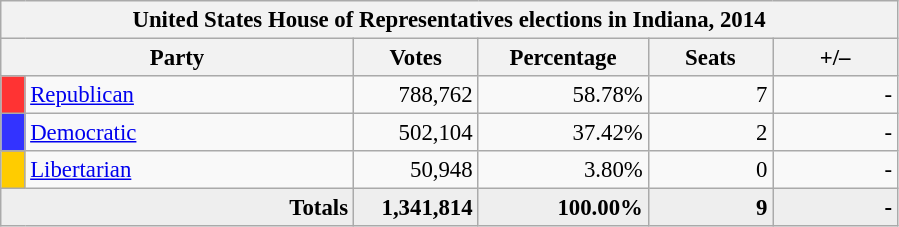<table class="wikitable" style="font-size: 95%;">
<tr>
<th colspan="6">United States House of Representatives elections in Indiana, 2014</th>
</tr>
<tr>
<th colspan=2 style="width: 15em">Party</th>
<th style="width: 5em">Votes</th>
<th style="width: 7em">Percentage</th>
<th style="width: 5em">Seats</th>
<th style="width: 5em">+/–</th>
</tr>
<tr>
<th style="background:#f33; width:3px;"></th>
<td style="width: 130px"><a href='#'>Republican</a></td>
<td style="text-align:right;">788,762</td>
<td style="text-align:right;">58.78%</td>
<td style="text-align:right;">7</td>
<td style="text-align:right;">-</td>
</tr>
<tr>
<th style="background:#33f; width:3px;"></th>
<td style="width: 130px"><a href='#'>Democratic</a></td>
<td style="text-align:right;">502,104</td>
<td style="text-align:right;">37.42%</td>
<td style="text-align:right;">2</td>
<td style="text-align:right;">-</td>
</tr>
<tr>
<th style="background:#fc0; width:3px;"></th>
<td style="width: 130px"><a href='#'>Libertarian</a></td>
<td style="text-align:right;">50,948</td>
<td style="text-align:right;">3.80%</td>
<td style="text-align:right;">0</td>
<td style="text-align:right;">-</td>
</tr>
<tr style="background:#eee; text-align:right;">
<td colspan="2"><strong>Totals</strong></td>
<td><strong>1,341,814</strong></td>
<td><strong>100.00%</strong></td>
<td><strong>9</strong></td>
<td><strong>-</strong></td>
</tr>
</table>
